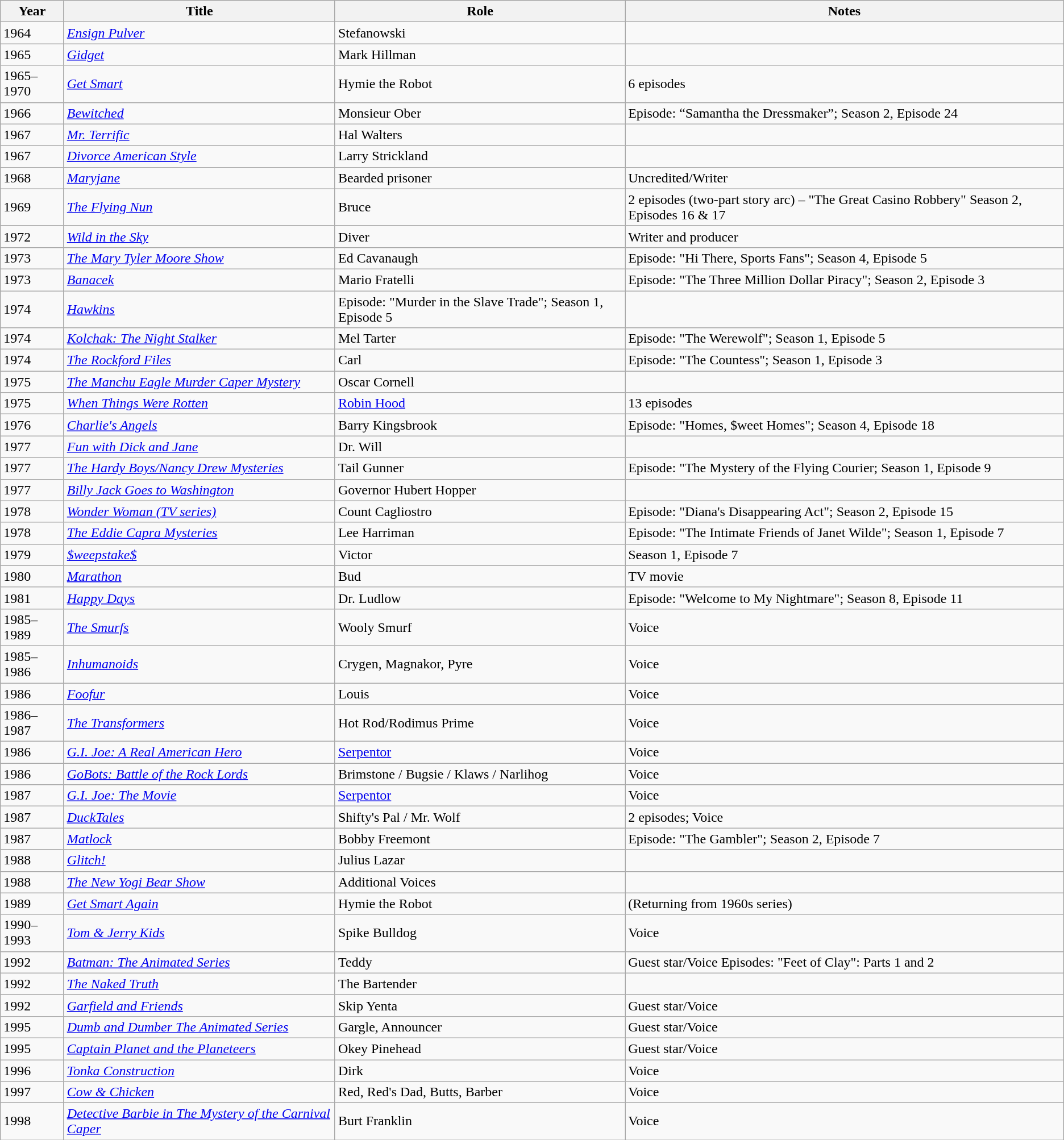<table class="wikitable">
<tr>
<th>Year</th>
<th>Title</th>
<th>Role</th>
<th>Notes</th>
</tr>
<tr>
<td>1964</td>
<td><em><a href='#'>Ensign Pulver</a></em></td>
<td>Stefanowski</td>
<td></td>
</tr>
<tr>
<td>1965</td>
<td><em><a href='#'>Gidget</a></em></td>
<td>Mark Hillman</td>
<td></td>
</tr>
<tr>
<td>1965–1970</td>
<td><em><a href='#'>Get Smart</a></em></td>
<td>Hymie the Robot</td>
<td>6 episodes</td>
</tr>
<tr>
<td>1966</td>
<td><em><a href='#'>Bewitched</a></em></td>
<td>Monsieur Ober</td>
<td>Episode: “Samantha the Dressmaker”; Season 2, Episode 24</td>
</tr>
<tr>
<td>1967</td>
<td><em><a href='#'>Mr. Terrific</a></em></td>
<td>Hal Walters</td>
<td></td>
</tr>
<tr>
<td>1967</td>
<td><em><a href='#'>Divorce American Style</a></em></td>
<td>Larry Strickland</td>
<td></td>
</tr>
<tr>
<td>1968</td>
<td><em><a href='#'>Maryjane</a></em></td>
<td>Bearded prisoner</td>
<td>Uncredited/Writer</td>
</tr>
<tr>
<td>1969</td>
<td><em><a href='#'>The Flying Nun</a></em></td>
<td>Bruce</td>
<td>2 episodes (two-part story arc) – "The Great Casino Robbery" Season 2, Episodes 16 & 17</td>
</tr>
<tr>
<td>1972</td>
<td><em><a href='#'>Wild in the Sky</a></em></td>
<td>Diver</td>
<td>Writer and producer</td>
</tr>
<tr>
<td>1973</td>
<td><em><a href='#'>The Mary Tyler Moore Show</a></em></td>
<td>Ed Cavanaugh</td>
<td>Episode: "Hi There, Sports Fans"; Season 4, Episode 5</td>
</tr>
<tr>
<td>1973</td>
<td><em><a href='#'>Banacek</a></em></td>
<td>Mario Fratelli</td>
<td>Episode: "The Three Million Dollar Piracy"; Season 2, Episode 3</td>
</tr>
<tr>
<td>1974</td>
<td><em><a href='#'>Hawkins</a></em></td>
<td>Episode: "Murder in the Slave Trade"; Season 1, Episode 5</td>
</tr>
<tr>
<td>1974</td>
<td><em><a href='#'>Kolchak: The Night Stalker</a></em></td>
<td>Mel Tarter</td>
<td>Episode: "The Werewolf"; Season 1, Episode 5</td>
</tr>
<tr>
<td>1974</td>
<td><em><a href='#'>The Rockford Files</a></em></td>
<td>Carl</td>
<td>Episode: "The Countess"; Season 1, Episode 3</td>
</tr>
<tr>
<td>1975</td>
<td><em><a href='#'>The Manchu Eagle Murder Caper Mystery</a></em></td>
<td>Oscar Cornell</td>
<td></td>
</tr>
<tr>
<td>1975</td>
<td><em><a href='#'>When Things Were Rotten</a></em></td>
<td><a href='#'>Robin Hood</a></td>
<td>13 episodes</td>
</tr>
<tr>
<td>1976</td>
<td><em><a href='#'>Charlie's Angels</a></em></td>
<td>Barry Kingsbrook</td>
<td>Episode: "Homes, $weet Homes"; Season 4, Episode 18</td>
</tr>
<tr>
<td>1977</td>
<td><em><a href='#'>Fun with Dick and Jane</a></em></td>
<td>Dr. Will</td>
<td></td>
</tr>
<tr>
<td>1977</td>
<td><em><a href='#'>The Hardy Boys/Nancy Drew Mysteries</a></em></td>
<td>Tail Gunner</td>
<td>Episode: "The Mystery of the Flying Courier; Season 1, Episode 9</td>
</tr>
<tr>
<td>1977</td>
<td><em><a href='#'>Billy Jack Goes to Washington</a></em></td>
<td>Governor Hubert Hopper</td>
<td></td>
</tr>
<tr>
<td>1978</td>
<td><em><a href='#'>Wonder Woman (TV series)</a></em></td>
<td>Count Cagliostro</td>
<td>Episode: "Diana's Disappearing Act"; Season 2, Episode 15</td>
</tr>
<tr>
<td>1978</td>
<td><em><a href='#'>The Eddie Capra Mysteries</a></em></td>
<td>Lee Harriman</td>
<td>Episode: "The Intimate Friends of Janet Wilde"; Season 1, Episode 7</td>
</tr>
<tr>
<td>1979</td>
<td><em><a href='#'>$weepstake$</a></em></td>
<td>Victor</td>
<td>Season 1, Episode 7</td>
</tr>
<tr>
<td>1980</td>
<td><em><a href='#'>Marathon</a></em></td>
<td>Bud</td>
<td>TV movie</td>
</tr>
<tr>
<td>1981</td>
<td><em><a href='#'>Happy Days</a></em></td>
<td>Dr. Ludlow</td>
<td>Episode: "Welcome to My Nightmare"; Season 8, Episode 11</td>
</tr>
<tr>
<td>1985–1989</td>
<td><em><a href='#'> The Smurfs</a></em></td>
<td>Wooly Smurf</td>
<td>Voice</td>
</tr>
<tr>
<td>1985–1986</td>
<td><em><a href='#'>Inhumanoids</a></em></td>
<td>Crygen, Magnakor, Pyre</td>
<td>Voice</td>
</tr>
<tr>
<td>1986</td>
<td><em><a href='#'>Foofur</a></em></td>
<td>Louis</td>
<td>Voice</td>
</tr>
<tr>
<td>1986–1987</td>
<td><em><a href='#'> The Transformers</a></em></td>
<td>Hot Rod/Rodimus Prime</td>
<td>Voice</td>
</tr>
<tr>
<td>1986</td>
<td><em><a href='#'>G.I. Joe: A Real American Hero</a></em></td>
<td><a href='#'>Serpentor</a></td>
<td>Voice</td>
</tr>
<tr>
<td>1986</td>
<td><em><a href='#'>GoBots: Battle of the Rock Lords</a></em></td>
<td>Brimstone / Bugsie / Klaws / Narlihog</td>
<td>Voice</td>
</tr>
<tr>
<td>1987</td>
<td><em><a href='#'>G.I. Joe: The Movie</a></em></td>
<td><a href='#'>Serpentor</a></td>
<td>Voice</td>
</tr>
<tr>
<td>1987</td>
<td><em><a href='#'>DuckTales</a></em></td>
<td>Shifty's Pal / Mr. Wolf</td>
<td>2 episodes; Voice</td>
</tr>
<tr>
<td>1987</td>
<td><em><a href='#'>Matlock</a></em></td>
<td>Bobby Freemont</td>
<td>Episode: "The Gambler"; Season 2, Episode 7</td>
</tr>
<tr>
<td>1988</td>
<td><em><a href='#'>Glitch!</a></em></td>
<td>Julius Lazar</td>
<td></td>
</tr>
<tr>
<td>1988</td>
<td><em><a href='#'>The New Yogi Bear Show</a></em></td>
<td>Additional Voices</td>
<td></td>
</tr>
<tr>
<td>1989</td>
<td><em><a href='#'>Get Smart Again</a></em></td>
<td>Hymie the Robot</td>
<td>(Returning from 1960s series)</td>
</tr>
<tr>
<td>1990–1993</td>
<td><em><a href='#'>Tom & Jerry Kids</a></em></td>
<td>Spike Bulldog</td>
<td>Voice</td>
</tr>
<tr>
<td>1992</td>
<td><em><a href='#'>Batman: The Animated Series</a></em></td>
<td>Teddy</td>
<td>Guest star/Voice Episodes: "Feet of Clay": Parts 1 and 2</td>
</tr>
<tr>
<td>1992</td>
<td><em><a href='#'>The Naked Truth</a></em></td>
<td>The Bartender</td>
<td></td>
</tr>
<tr>
<td>1992</td>
<td><em><a href='#'>Garfield and Friends</a></em></td>
<td>Skip Yenta</td>
<td>Guest star/Voice</td>
</tr>
<tr>
<td>1995</td>
<td><em><a href='#'>Dumb and Dumber The Animated Series</a></em></td>
<td>Gargle, Announcer</td>
<td>Guest star/Voice</td>
</tr>
<tr>
<td>1995</td>
<td><em><a href='#'>Captain Planet and the Planeteers</a></em></td>
<td>Okey Pinehead</td>
<td>Guest star/Voice</td>
</tr>
<tr>
<td>1996</td>
<td><em><a href='#'>Tonka Construction</a></em></td>
<td>Dirk</td>
<td>Voice</td>
</tr>
<tr>
<td>1997</td>
<td><em><a href='#'>Cow & Chicken</a></em></td>
<td>Red, Red's Dad, Butts, Barber</td>
<td>Voice</td>
</tr>
<tr>
<td>1998</td>
<td><em><a href='#'>Detective Barbie in The Mystery of the Carnival Caper</a></em></td>
<td>Burt Franklin</td>
<td>Voice</td>
</tr>
</table>
